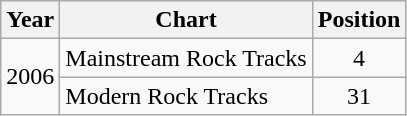<table class="wikitable">
<tr>
<th>Year</th>
<th>Chart</th>
<th>Position</th>
</tr>
<tr>
<td rowspan="2">2006</td>
<td>Mainstream Rock Tracks</td>
<td align="center">4</td>
</tr>
<tr>
<td>Modern Rock Tracks</td>
<td align="center">31</td>
</tr>
</table>
